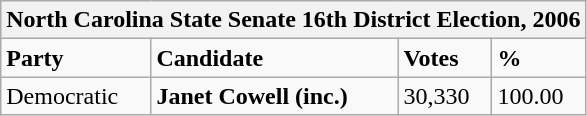<table class="wikitable">
<tr>
<th colspan="4">North Carolina State Senate 16th District Election, 2006</th>
</tr>
<tr>
<td><strong>Party</strong></td>
<td><strong>Candidate</strong></td>
<td><strong>Votes</strong></td>
<td><strong>%</strong></td>
</tr>
<tr>
<td>Democratic</td>
<td><strong>Janet Cowell (inc.)</strong></td>
<td>30,330</td>
<td>100.00</td>
</tr>
</table>
